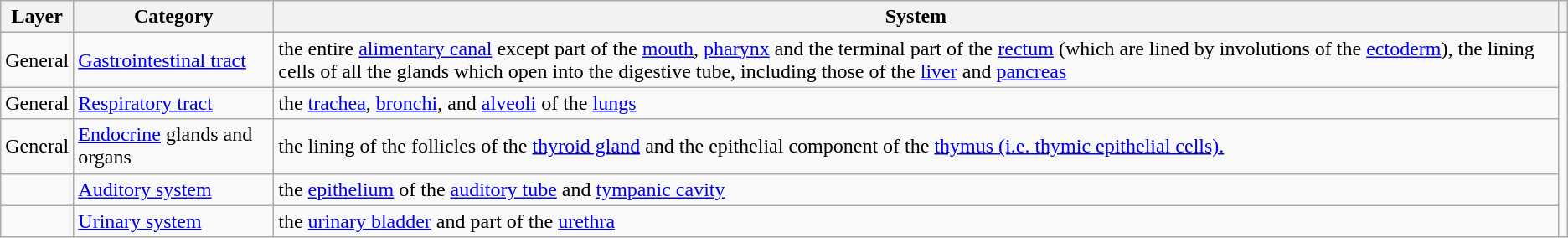<table class="wikitable">
<tr>
<th>Layer</th>
<th>Category</th>
<th>System</th>
<th></th>
</tr>
<tr>
<td>General</td>
<td><a href='#'>Gastrointestinal tract</a></td>
<td>the entire <a href='#'>alimentary canal</a> except part of the <a href='#'>mouth</a>, <a href='#'>pharynx</a> and the terminal part of the <a href='#'>rectum</a> (which are lined by involutions of the <a href='#'>ectoderm</a>), the lining cells of all the glands which open into the digestive tube, including those of the <a href='#'>liver</a> and <a href='#'>pancreas</a></td>
</tr>
<tr>
<td>General</td>
<td><a href='#'>Respiratory tract</a></td>
<td>the <a href='#'>trachea</a>, <a href='#'>bronchi</a>, and <a href='#'>alveoli</a> of the <a href='#'>lungs</a></td>
</tr>
<tr>
<td>General</td>
<td><a href='#'>Endocrine</a> glands and organs</td>
<td>the lining of the follicles of the <a href='#'>thyroid gland</a> and the epithelial component of the <a href='#'>thymus (i.e. thymic epithelial cells).</a></td>
</tr>
<tr>
<td></td>
<td><a href='#'>Auditory system</a></td>
<td>the <a href='#'>epithelium</a> of the <a href='#'>auditory tube</a> and <a href='#'>tympanic cavity</a></td>
</tr>
<tr>
<td></td>
<td><a href='#'>Urinary system</a></td>
<td>the <a href='#'>urinary bladder</a> and part of the <a href='#'>urethra</a></td>
</tr>
</table>
